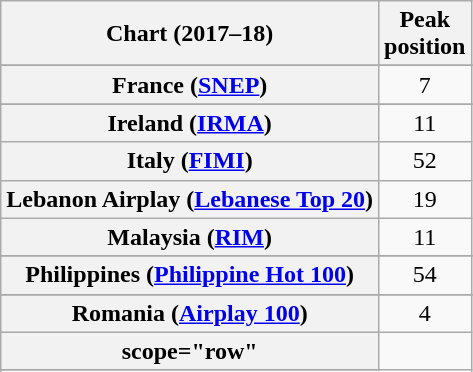<table class="wikitable sortable plainrowheaders" style="text-align:center">
<tr>
<th scope="col">Chart (2017–18)</th>
<th scope="col">Peak<br>position</th>
</tr>
<tr>
</tr>
<tr>
</tr>
<tr>
</tr>
<tr>
</tr>
<tr>
</tr>
<tr>
</tr>
<tr>
</tr>
<tr>
</tr>
<tr>
</tr>
<tr>
</tr>
<tr>
</tr>
<tr>
<th scope="row">France (<a href='#'>SNEP</a>)</th>
<td>7</td>
</tr>
<tr>
</tr>
<tr>
</tr>
<tr>
<th scope="row">Ireland (<a href='#'>IRMA</a>)</th>
<td>11</td>
</tr>
<tr>
<th scope="row">Italy (<a href='#'>FIMI</a>)</th>
<td>52</td>
</tr>
<tr>
<th scope="row">Lebanon Airplay (<a href='#'>Lebanese Top 20</a>)</th>
<td>19</td>
</tr>
<tr>
<th scope="row">Malaysia (<a href='#'>RIM</a>)</th>
<td>11</td>
</tr>
<tr>
</tr>
<tr>
</tr>
<tr>
</tr>
<tr>
</tr>
<tr>
<th scope="row">Philippines (<a href='#'>Philippine Hot 100</a>)</th>
<td>54</td>
</tr>
<tr>
</tr>
<tr>
</tr>
<tr>
<th scope="row">Romania (<a href='#'>Airplay 100</a>)</th>
<td>4</td>
</tr>
<tr>
<th>scope="row"</th>
</tr>
<tr>
</tr>
<tr>
</tr>
<tr>
</tr>
<tr>
</tr>
<tr>
</tr>
<tr>
</tr>
<tr>
</tr>
<tr>
</tr>
<tr>
</tr>
<tr>
</tr>
<tr>
</tr>
<tr>
</tr>
<tr>
</tr>
</table>
